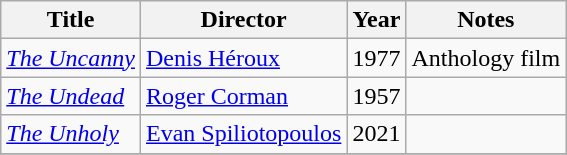<table class="wikitable">
<tr>
<th>Title</th>
<th>Director</th>
<th>Year</th>
<th>Notes</th>
</tr>
<tr>
<td><em><a href='#'>The Uncanny</a></em></td>
<td><a href='#'>Denis Héroux</a></td>
<td>1977</td>
<td>Anthology film</td>
</tr>
<tr>
<td><em><a href='#'>The Undead</a></em></td>
<td><a href='#'>Roger Corman</a></td>
<td>1957</td>
<td></td>
</tr>
<tr>
<td><em><a href='#'>The Unholy</a></em></td>
<td><a href='#'>Evan Spiliotopoulos</a></td>
<td>2021</td>
<td></td>
</tr>
<tr>
</tr>
</table>
